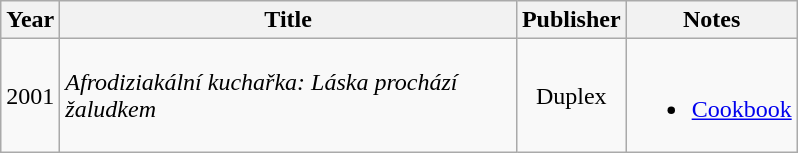<table class="wikitable">
<tr>
<th width="5">Year</th>
<th style="width:297px;">Title</th>
<th style="width:43px;">Publisher</th>
<th style="width:17px;">Notes</th>
</tr>
<tr>
<td>2001</td>
<td><em>Afrodiziakální kuchařka: Láska prochází žaludkem</em></td>
<td style="text-align:center;">Duplex</td>
<td><br><ul><li><a href='#'>Cookbook</a></li></ul></td>
</tr>
</table>
